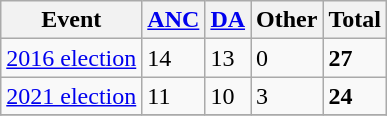<table class="wikitable">
<tr>
<th>Event</th>
<th><a href='#'>ANC</a></th>
<th><a href='#'>DA</a></th>
<th>Other</th>
<th>Total</th>
</tr>
<tr>
<td><a href='#'>2016 election</a></td>
<td>14</td>
<td>13</td>
<td>0</td>
<td><strong>27</strong></td>
</tr>
<tr>
<td><a href='#'>2021 election</a></td>
<td>11</td>
<td>10</td>
<td>3</td>
<td><strong>24</strong></td>
</tr>
<tr>
</tr>
</table>
